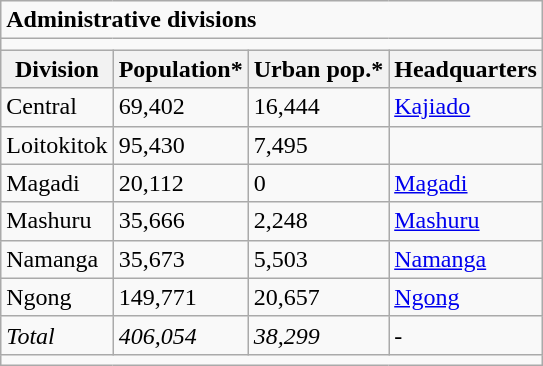<table class="wikitable">
<tr>
<td colspan="4"><strong>Administrative divisions</strong></td>
</tr>
<tr>
<td colspan="4"></td>
</tr>
<tr>
<th>Division</th>
<th>Population*</th>
<th>Urban pop.*</th>
<th>Headquarters</th>
</tr>
<tr>
<td>Central</td>
<td>69,402</td>
<td>16,444</td>
<td><a href='#'>Kajiado</a></td>
</tr>
<tr>
<td>Loitokitok</td>
<td>95,430</td>
<td>7,495</td>
<td></td>
</tr>
<tr>
<td>Magadi</td>
<td>20,112</td>
<td>0</td>
<td><a href='#'>Magadi</a></td>
</tr>
<tr>
<td>Mashuru</td>
<td>35,666</td>
<td>2,248</td>
<td><a href='#'>Mashuru</a></td>
</tr>
<tr>
<td>Namanga</td>
<td>35,673</td>
<td>5,503</td>
<td><a href='#'>Namanga</a></td>
</tr>
<tr>
<td>Ngong</td>
<td>149,771</td>
<td>20,657</td>
<td><a href='#'>Ngong</a></td>
</tr>
<tr>
<td><em>Total</em></td>
<td><em>406,054</em></td>
<td><em>38,299</em></td>
<td>-</td>
</tr>
<tr>
<td colspan="4"></td>
</tr>
</table>
